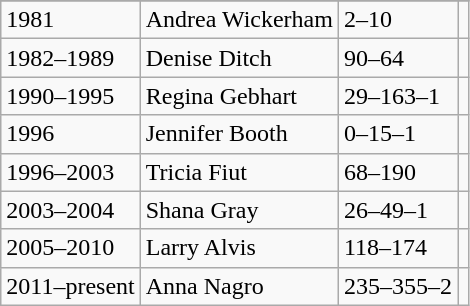<table class="wikitable">
<tr style="text-align:center;">
</tr>
<tr>
<td>1981</td>
<td>Andrea Wickerham</td>
<td>2–10</td>
<td></td>
</tr>
<tr>
<td>1982–1989</td>
<td>Denise Ditch</td>
<td>90–64</td>
<td></td>
</tr>
<tr>
<td>1990–1995</td>
<td>Regina Gebhart</td>
<td>29–163–1</td>
<td></td>
</tr>
<tr>
<td>1996</td>
<td>Jennifer Booth</td>
<td>0–15–1</td>
<td></td>
</tr>
<tr>
<td>1996–2003</td>
<td>Tricia Fiut</td>
<td>68–190</td>
<td></td>
</tr>
<tr>
<td>2003–2004</td>
<td>Shana Gray</td>
<td>26–49–1</td>
<td></td>
</tr>
<tr>
<td>2005–2010</td>
<td>Larry Alvis</td>
<td>118–174</td>
<td></td>
</tr>
<tr>
<td>2011–present</td>
<td>Anna Nagro</td>
<td>235–355–2</td>
<td></td>
</tr>
</table>
